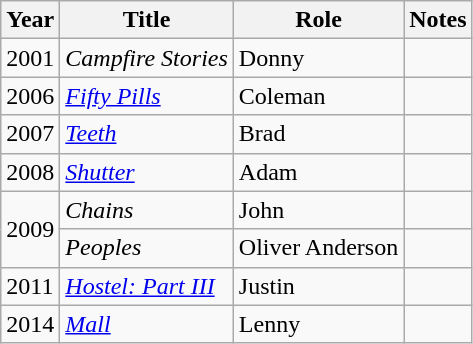<table class="wikitable sortable plainrowheaders">
<tr>
<th scope="col">Year</th>
<th scope="col">Title</th>
<th scope="col">Role</th>
<th scope="col" class="unsortable">Notes</th>
</tr>
<tr>
<td>2001</td>
<td><em>Campfire Stories</em></td>
<td>Donny</td>
<td></td>
</tr>
<tr>
<td>2006</td>
<td><em><a href='#'>Fifty Pills</a></em></td>
<td>Coleman</td>
<td></td>
</tr>
<tr>
<td>2007</td>
<td><em><a href='#'>Teeth</a></em></td>
<td>Brad</td>
<td></td>
</tr>
<tr>
<td>2008</td>
<td><em><a href='#'>Shutter</a></em></td>
<td>Adam</td>
<td></td>
</tr>
<tr>
<td rowspan=2>2009</td>
<td><em>Chains</em></td>
<td>John</td>
<td></td>
</tr>
<tr>
<td><em>Peoples</em></td>
<td>Oliver Anderson</td>
<td></td>
</tr>
<tr>
<td>2011</td>
<td><em><a href='#'>Hostel: Part III</a></em></td>
<td>Justin</td>
<td></td>
</tr>
<tr>
<td>2014</td>
<td><em><a href='#'>Mall</a></em></td>
<td>Lenny</td>
<td></td>
</tr>
</table>
